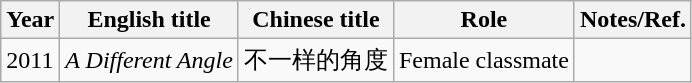<table class="wikitable sortable">
<tr>
<th>Year</th>
<th>English title</th>
<th>Chinese title</th>
<th>Role</th>
<th class="unsortable">Notes/Ref.</th>
</tr>
<tr>
<td>2011</td>
<td><em>A Different Angle</em></td>
<td>不一样的角度</td>
<td>Female classmate</td>
<td></td>
</tr>
</table>
